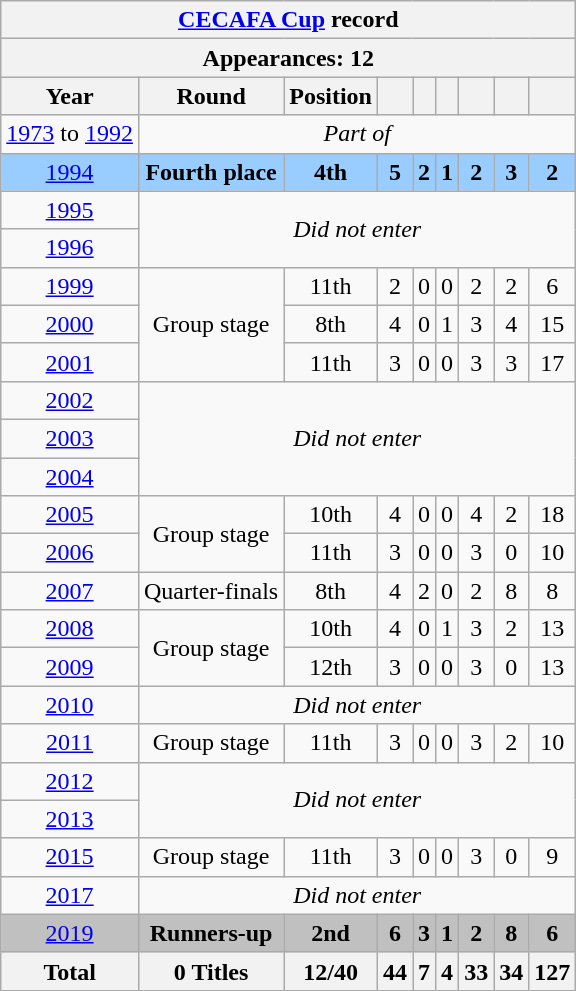<table class="wikitable" style="text-align: center;">
<tr>
<th colspan=9><a href='#'>CECAFA Cup</a> record</th>
</tr>
<tr>
<th colspan=9>Appearances: 12</th>
</tr>
<tr>
<th>Year</th>
<th>Round</th>
<th>Position</th>
<th></th>
<th></th>
<th></th>
<th></th>
<th></th>
<th></th>
</tr>
<tr>
<td> <a href='#'>1973</a> to  <a href='#'>1992</a></td>
<td colspan=8><em>Part of </em></td>
</tr>
<tr style="background:#9acdff;">
<td> <a href='#'>1994</a></td>
<td><strong>Fourth place</strong></td>
<td><strong>4th</strong></td>
<td><strong>5</strong></td>
<td><strong>2</strong></td>
<td><strong>1</strong></td>
<td><strong>2</strong></td>
<td><strong>3</strong></td>
<td><strong>2</strong></td>
</tr>
<tr>
<td> <a href='#'>1995</a></td>
<td colspan=8 rowspan=2><em>Did not enter</em></td>
</tr>
<tr>
<td> <a href='#'>1996</a></td>
</tr>
<tr>
<td> <a href='#'>1999</a></td>
<td rowspan=3>Group stage</td>
<td>11th</td>
<td>2</td>
<td>0</td>
<td>0</td>
<td>2</td>
<td>2</td>
<td>6</td>
</tr>
<tr>
<td> <a href='#'>2000</a></td>
<td>8th</td>
<td>4</td>
<td>0</td>
<td>1</td>
<td>3</td>
<td>4</td>
<td>15</td>
</tr>
<tr>
<td> <a href='#'>2001</a></td>
<td>11th</td>
<td>3</td>
<td>0</td>
<td>0</td>
<td>3</td>
<td>3</td>
<td>17</td>
</tr>
<tr>
<td> <a href='#'>2002</a></td>
<td colspan=8 rowspan=3><em>Did not enter</em></td>
</tr>
<tr>
<td> <a href='#'>2003</a></td>
</tr>
<tr>
<td> <a href='#'>2004</a></td>
</tr>
<tr>
<td> <a href='#'>2005</a></td>
<td rowspan=2>Group stage</td>
<td>10th</td>
<td>4</td>
<td>0</td>
<td>0</td>
<td>4</td>
<td>2</td>
<td>18</td>
</tr>
<tr>
<td> <a href='#'>2006</a></td>
<td>11th</td>
<td>3</td>
<td>0</td>
<td>0</td>
<td>3</td>
<td>0</td>
<td>10</td>
</tr>
<tr>
<td> <a href='#'>2007</a></td>
<td>Quarter-finals</td>
<td>8th</td>
<td>4</td>
<td>2</td>
<td>0</td>
<td>2</td>
<td>8</td>
<td>8</td>
</tr>
<tr>
<td> <a href='#'>2008</a></td>
<td rowspan=2>Group stage</td>
<td>10th</td>
<td>4</td>
<td>0</td>
<td>1</td>
<td>3</td>
<td>2</td>
<td>13</td>
</tr>
<tr>
<td> <a href='#'>2009</a></td>
<td>12th</td>
<td>3</td>
<td>0</td>
<td>0</td>
<td>3</td>
<td>0</td>
<td>13</td>
</tr>
<tr>
<td> <a href='#'>2010</a></td>
<td colspan=8><em>Did not enter</em></td>
</tr>
<tr>
<td> <a href='#'>2011</a></td>
<td>Group stage</td>
<td>11th</td>
<td>3</td>
<td>0</td>
<td>0</td>
<td>3</td>
<td>2</td>
<td>10</td>
</tr>
<tr>
<td> <a href='#'>2012</a></td>
<td colspan=8 rowspan=2><em>Did not enter</em></td>
</tr>
<tr>
<td> <a href='#'>2013</a></td>
</tr>
<tr>
<td> <a href='#'>2015</a></td>
<td>Group stage</td>
<td>11th</td>
<td>3</td>
<td>0</td>
<td>0</td>
<td>3</td>
<td>0</td>
<td>9</td>
</tr>
<tr>
<td> <a href='#'>2017</a></td>
<td colspan=8><em>Did not enter</em></td>
</tr>
<tr style="background:silver;">
<td> <a href='#'>2019</a></td>
<td><strong>Runners-up</strong></td>
<td><strong>2nd</strong></td>
<td><strong>6</strong></td>
<td><strong>3</strong></td>
<td><strong>1</strong></td>
<td><strong>2</strong></td>
<td><strong>8</strong></td>
<td><strong>6</strong></td>
</tr>
<tr>
<th>Total</th>
<th>0 Titles</th>
<th>12/40</th>
<th>44</th>
<th>7</th>
<th>4</th>
<th>33</th>
<th>34</th>
<th>127</th>
</tr>
</table>
